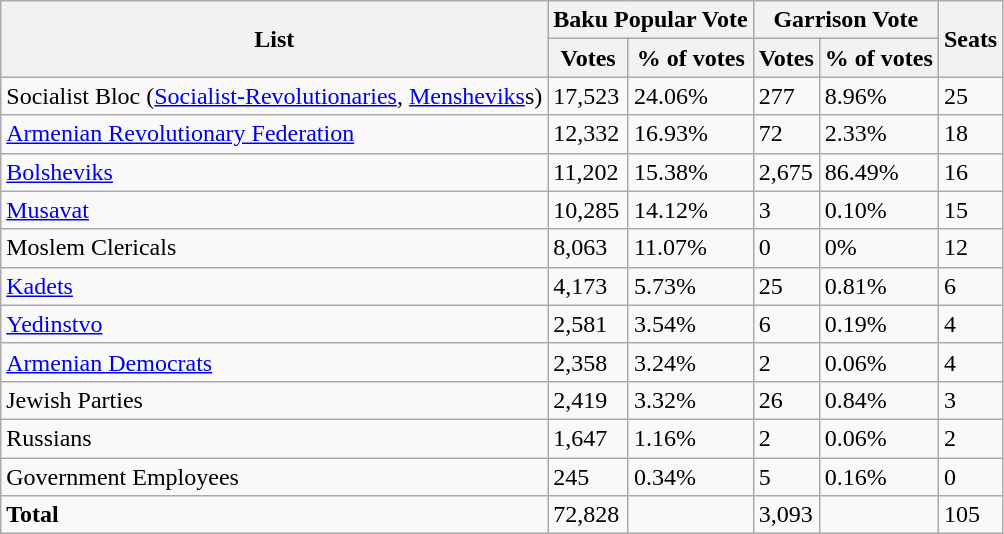<table class="wikitable">
<tr>
<th rowspan=2>List</th>
<th colspan=2>Baku Popular Vote</th>
<th Colspan=2>Garrison Vote</th>
<th rowspan=2>Seats</th>
</tr>
<tr>
<th>Votes</th>
<th>% of votes</th>
<th>Votes</th>
<th>% of votes</th>
</tr>
<tr>
<td>Socialist Bloc (<a href='#'>Socialist-Revolutionaries</a>, <a href='#'>Mensheviks</a>s)</td>
<td>17,523</td>
<td>24.06%</td>
<td>277</td>
<td>8.96%</td>
<td>25</td>
</tr>
<tr>
<td><a href='#'>Armenian Revolutionary Federation</a></td>
<td>12,332</td>
<td>16.93%</td>
<td>72</td>
<td>2.33%</td>
<td>18</td>
</tr>
<tr>
<td><a href='#'>Bolsheviks</a></td>
<td>11,202</td>
<td>15.38%</td>
<td>2,675</td>
<td>86.49%</td>
<td>16</td>
</tr>
<tr>
<td><a href='#'>Musavat</a></td>
<td>10,285</td>
<td>14.12%</td>
<td>3</td>
<td>0.10%</td>
<td>15</td>
</tr>
<tr>
<td>Moslem Clericals</td>
<td>8,063</td>
<td>11.07%</td>
<td>0</td>
<td>0%</td>
<td>12</td>
</tr>
<tr>
<td><a href='#'>Kadets</a></td>
<td>4,173</td>
<td>5.73%</td>
<td>25</td>
<td>0.81%</td>
<td>6</td>
</tr>
<tr>
<td><a href='#'>Yedinstvo</a></td>
<td>2,581</td>
<td>3.54%</td>
<td>6</td>
<td>0.19%</td>
<td>4</td>
</tr>
<tr>
<td><a href='#'>Armenian Democrats</a></td>
<td>2,358</td>
<td>3.24%</td>
<td>2</td>
<td>0.06%</td>
<td>4</td>
</tr>
<tr>
<td>Jewish Parties</td>
<td>2,419</td>
<td>3.32%</td>
<td>26</td>
<td>0.84%</td>
<td>3</td>
</tr>
<tr>
<td>Russians</td>
<td>1,647</td>
<td>1.16%</td>
<td>2</td>
<td>0.06%</td>
<td>2</td>
</tr>
<tr>
<td>Government Employees</td>
<td>245</td>
<td>0.34%</td>
<td>5</td>
<td>0.16%</td>
<td>0</td>
</tr>
<tr>
<td><strong>Total</strong></td>
<td>72,828</td>
<td></td>
<td>3,093</td>
<td></td>
<td>105</td>
</tr>
</table>
